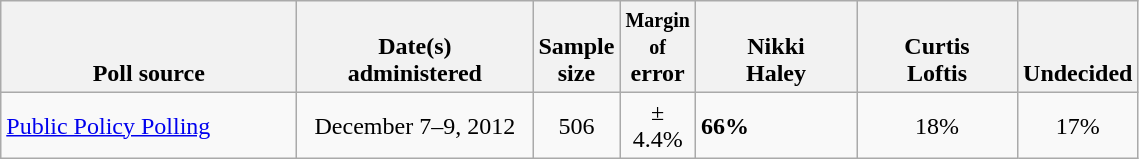<table class="wikitable">
<tr valign= bottom>
<th style="width:190px;">Poll source</th>
<th style="width:150px;">Date(s)<br>administered</th>
<th class=small>Sample<br>size</th>
<th style="width:40px;"><small>Margin of</small><br>error</th>
<th style="width:100px;">Nikki<br>Haley</th>
<th style="width:100px;">Curtis<br>Loftis</th>
<th style="width:40px;">Undecided</th>
</tr>
<tr>
<td><a href='#'>Public Policy Polling</a></td>
<td align=center>December 7–9, 2012</td>
<td align=center>506</td>
<td align=center>± 4.4%</td>
<td><strong>66%</strong></td>
<td align=center>18%</td>
<td align=center>17%</td>
</tr>
</table>
